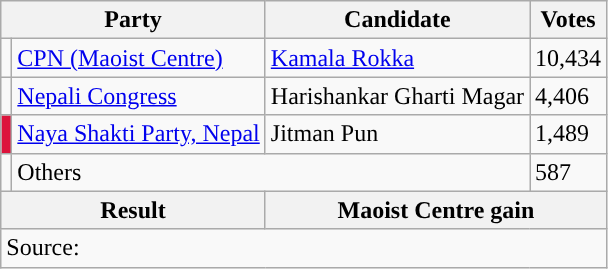<table class="wikitable">
<tr>
<th colspan="2">Party</th>
<th>Candidate</th>
<th>Votes</th>
</tr>
<tr>
<td style="background-color:"></td>
<td><a href='#'>CPN (Maoist Centre)</a></td>
<td><a href='#'>Kamala Rokka</a></td>
<td>10,434</td>
</tr>
<tr>
<td style="background-color:"></td>
<td><a href='#'>Nepali Congress</a></td>
<td>Harishankar Gharti Magar</td>
<td>4,406</td>
</tr>
<tr>
<td style="background-color:crimson"></td>
<td><a href='#'>Naya Shakti Party, Nepal</a></td>
<td>Jitman Pun</td>
<td>1,489</td>
</tr>
<tr>
<td></td>
<td colspan="2">Others</td>
<td>587</td>
</tr>
<tr>
<th colspan="2">Result</th>
<th colspan="2">Maoist Centre gain</th>
</tr>
<tr>
<td colspan="4">Source: </td>
</tr>
</table>
